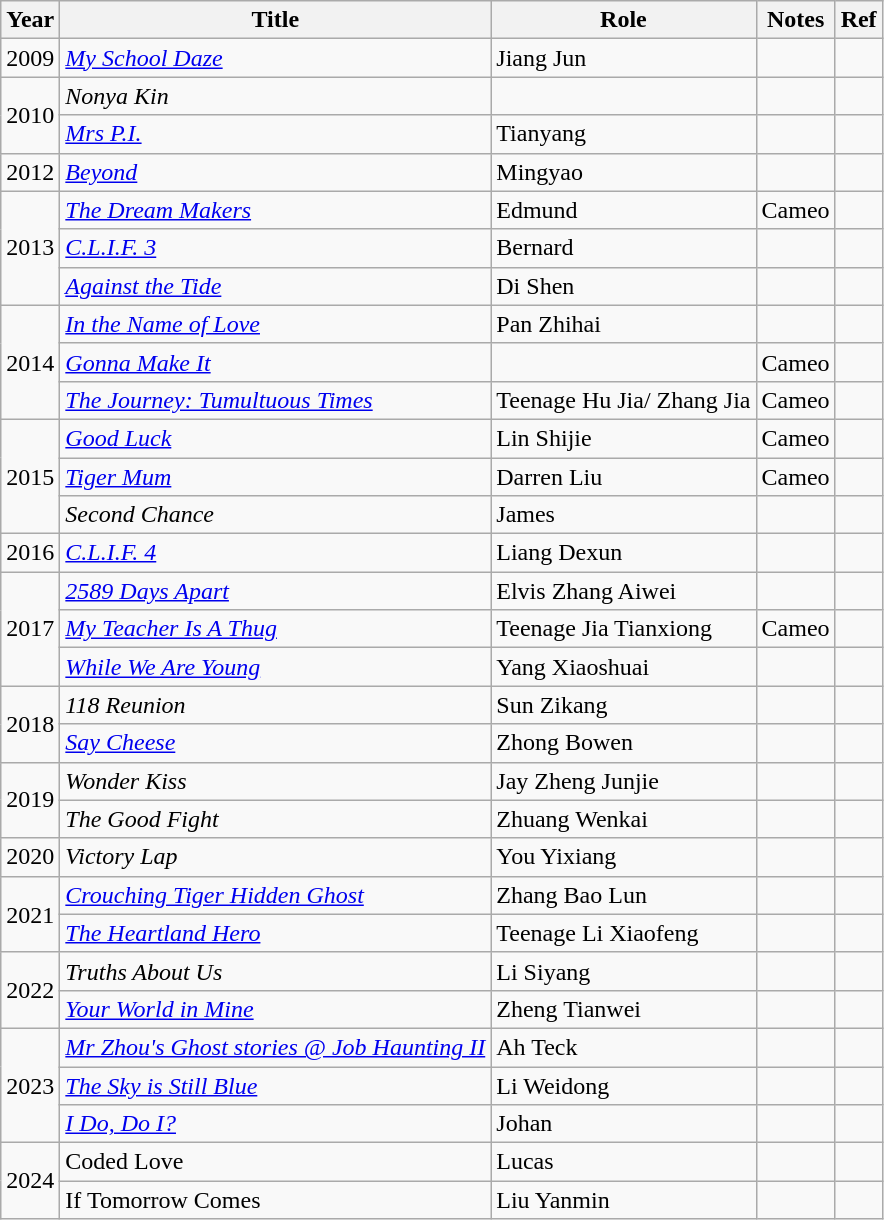<table class="wikitable sortable">
<tr>
<th>Year</th>
<th>Title</th>
<th>Role</th>
<th class="unsortable">Notes</th>
<th class="unsortable">Ref</th>
</tr>
<tr>
<td rowspan="1">2009</td>
<td><em><a href='#'>My School Daze</a></em></td>
<td>Jiang Jun</td>
<td></td>
<td></td>
</tr>
<tr>
<td rowspan="2">2010</td>
<td><em>Nonya Kin</em></td>
<td></td>
<td></td>
<td></td>
</tr>
<tr>
<td><em><a href='#'>Mrs P.I.</a></em></td>
<td>Tianyang</td>
<td></td>
<td></td>
</tr>
<tr>
<td>2012</td>
<td><em><a href='#'>Beyond</a></em></td>
<td>Mingyao</td>
<td></td>
<td></td>
</tr>
<tr>
<td rowspan="3">2013</td>
<td><em><a href='#'>The Dream Makers</a></em></td>
<td>Edmund</td>
<td>Cameo</td>
<td></td>
</tr>
<tr>
<td><em><a href='#'>C.L.I.F. 3</a></em></td>
<td>Bernard</td>
<td></td>
<td></td>
</tr>
<tr>
<td><em><a href='#'>Against the Tide</a></em></td>
<td>Di Shen</td>
<td></td>
<td></td>
</tr>
<tr>
<td rowspan="3">2014</td>
<td><em><a href='#'>In the Name of Love</a></em></td>
<td>Pan Zhihai</td>
<td></td>
<td></td>
</tr>
<tr>
<td><em><a href='#'>Gonna Make It</a></em></td>
<td></td>
<td>Cameo</td>
<td></td>
</tr>
<tr>
<td><em><a href='#'>The Journey: Tumultuous Times</a></em></td>
<td>Teenage Hu Jia/  Zhang Jia</td>
<td>Cameo</td>
<td></td>
</tr>
<tr>
<td rowspan="3">2015</td>
<td><em><a href='#'>Good Luck</a></em></td>
<td>Lin Shijie</td>
<td>Cameo</td>
<td></td>
</tr>
<tr>
<td><em><a href='#'>Tiger Mum</a></em></td>
<td>Darren Liu</td>
<td>Cameo</td>
<td></td>
</tr>
<tr>
<td><em>Second Chance</em></td>
<td>James</td>
<td></td>
<td></td>
</tr>
<tr>
<td>2016</td>
<td><em><a href='#'>C.L.I.F. 4</a></em></td>
<td>Liang Dexun</td>
<td></td>
<td></td>
</tr>
<tr>
<td rowspan="3">2017</td>
<td><em><a href='#'>2589 Days Apart</a></em></td>
<td>Elvis Zhang Aiwei</td>
<td></td>
<td></td>
</tr>
<tr>
<td><em><a href='#'>My Teacher Is A Thug</a></em></td>
<td>Teenage Jia Tianxiong</td>
<td>Cameo</td>
<td></td>
</tr>
<tr>
<td><em><a href='#'>While We Are Young</a></em></td>
<td>Yang Xiaoshuai</td>
<td></td>
<td></td>
</tr>
<tr>
<td rowspan="2">2018</td>
<td><em>118 Reunion</em></td>
<td>Sun Zikang</td>
<td></td>
<td></td>
</tr>
<tr>
<td><em><a href='#'>Say Cheese</a></em></td>
<td>Zhong Bowen</td>
<td></td>
<td></td>
</tr>
<tr>
<td rowspan="2">2019</td>
<td><em>Wonder Kiss</em></td>
<td>Jay Zheng Junjie</td>
<td></td>
<td></td>
</tr>
<tr>
<td><em>The Good Fight</em></td>
<td>Zhuang Wenkai</td>
<td></td>
<td></td>
</tr>
<tr>
<td>2020</td>
<td><em>Victory Lap</em></td>
<td>You Yixiang</td>
<td></td>
<td></td>
</tr>
<tr>
<td rowspan="2">2021</td>
<td><em><a href='#'>Crouching Tiger Hidden Ghost</a></em></td>
<td>Zhang Bao Lun</td>
<td></td>
<td></td>
</tr>
<tr>
<td><em><a href='#'>The Heartland Hero</a></em></td>
<td>Teenage Li Xiaofeng</td>
<td></td>
<td></td>
</tr>
<tr>
<td rowspan="2">2022</td>
<td><em>Truths About Us</em></td>
<td>Li Siyang</td>
<td></td>
<td></td>
</tr>
<tr>
<td><em><a href='#'>Your World in Mine</a></em></td>
<td>Zheng Tianwei</td>
<td></td>
<td></td>
</tr>
<tr>
<td rowspan="3">2023</td>
<td><em><a href='#'>Mr Zhou's Ghost stories @ Job Haunting II</a></em></td>
<td>Ah Teck</td>
<td></td>
<td></td>
</tr>
<tr>
<td><em><a href='#'>The Sky is Still Blue</a></em></td>
<td>Li Weidong</td>
<td></td>
<td></td>
</tr>
<tr>
<td><em><a href='#'>I Do, Do I?</a></em></td>
<td>Johan</td>
<td></td>
<td></td>
</tr>
<tr>
<td rowspan="2">2024</td>
<td>Coded Love</td>
<td>Lucas</td>
<td></td>
<td></td>
</tr>
<tr>
<td>If Tomorrow Comes</td>
<td>Liu Yanmin</td>
<td></td>
<td></td>
</tr>
</table>
